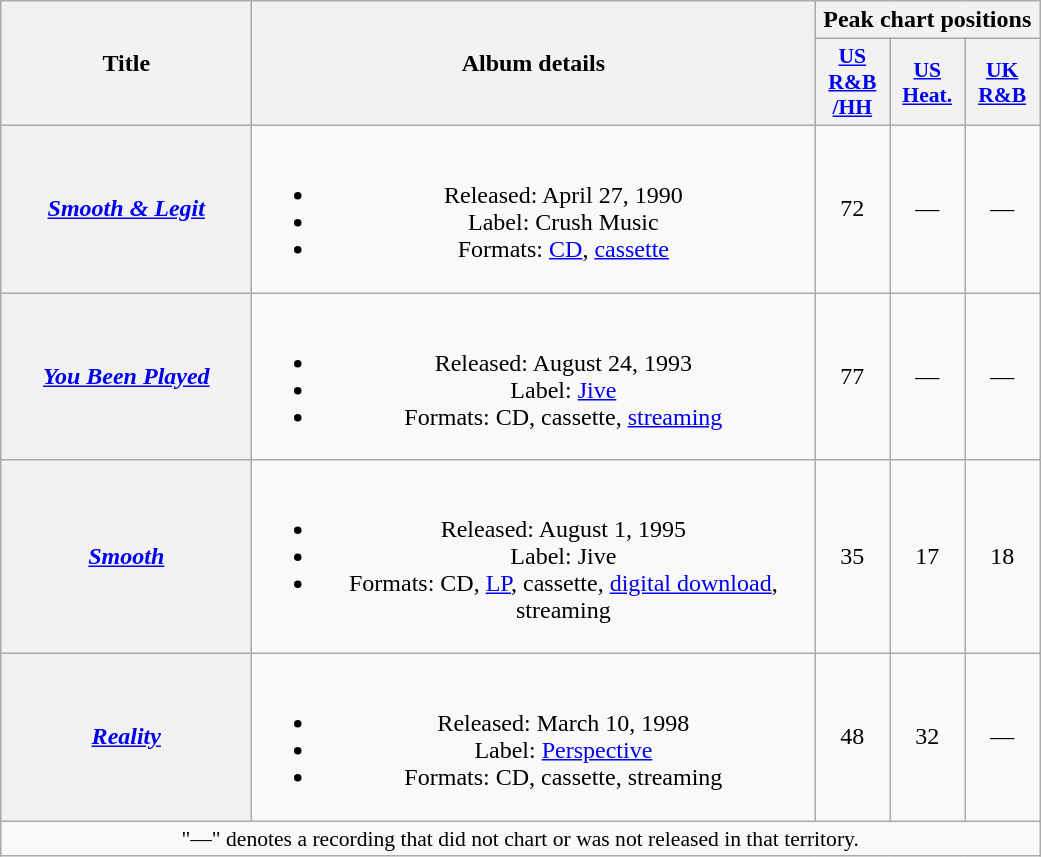<table class="wikitable plainrowheaders" style="text-align:center;" border="1">
<tr>
<th scope="col" rowspan="2" style="width:10em;">Title</th>
<th scope="col" rowspan="2" style="width:23em;">Album details</th>
<th scope="col" colspan="3">Peak chart positions</th>
</tr>
<tr>
<th scope="col" style="width:3em;font-size:90%;"><a href='#'>US<br>R&B<br>/HH</a><br></th>
<th scope="col" style="width:3em;font-size:90%;"><a href='#'>US<br>Heat.</a><br></th>
<th scope="col" style="width:3em;font-size:90%;"><a href='#'>UK<br>R&B</a><br></th>
</tr>
<tr>
<th scope="row"><em><a href='#'>Smooth & Legit</a></em></th>
<td><br><ul><li>Released: April 27, 1990</li><li>Label: Crush Music</li><li>Formats: <a href='#'>CD</a>, <a href='#'>cassette</a></li></ul></td>
<td style="text-align:center;">72</td>
<td style="text-align:center;">—</td>
<td style="text-align:center;">—</td>
</tr>
<tr>
<th scope="row"><em><a href='#'>You Been Played</a></em></th>
<td><br><ul><li>Released: August 24, 1993</li><li>Label: <a href='#'>Jive</a></li><li>Formats: CD, cassette, <a href='#'>streaming</a></li></ul></td>
<td style="text-align:center;">77</td>
<td style="text-align:center;">—</td>
<td style="text-align:center;">—</td>
</tr>
<tr>
<th scope="row"><em><a href='#'>Smooth</a></em></th>
<td><br><ul><li>Released: August 1, 1995</li><li>Label: Jive</li><li>Formats: CD, <a href='#'>LP</a>, cassette, <a href='#'>digital download</a>, streaming</li></ul></td>
<td style="text-align:center;">35</td>
<td style="text-align:center;">17</td>
<td style="text-align:center;">18</td>
</tr>
<tr>
<th scope="row"><em><a href='#'>Reality</a></em></th>
<td><br><ul><li>Released: March 10, 1998</li><li>Label: <a href='#'>Perspective</a></li><li>Formats: CD, cassette, streaming</li></ul></td>
<td style="text-align:center;">48</td>
<td style="text-align:center;">32</td>
<td style="text-align:center;">—</td>
</tr>
<tr>
<td colspan="5" style="font-size:90%">"—" denotes a recording that did not chart or was not released in that territory.</td>
</tr>
</table>
